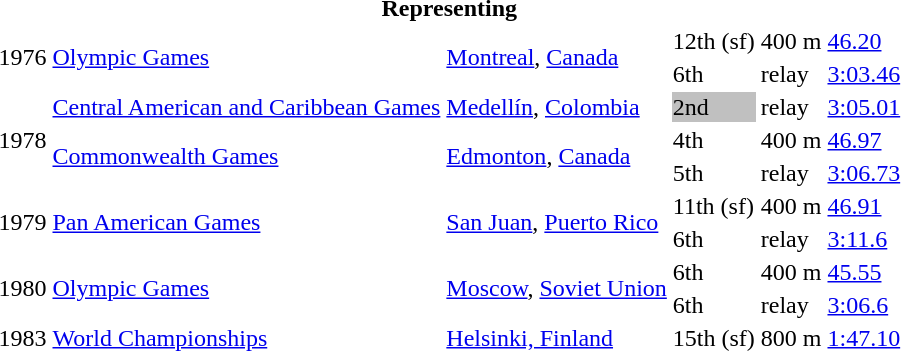<table>
<tr>
<th colspan="6">Representing </th>
</tr>
<tr>
<td rowspan=2>1976</td>
<td rowspan=2><a href='#'>Olympic Games</a></td>
<td rowspan=2><a href='#'>Montreal</a>, <a href='#'>Canada</a></td>
<td>12th (sf)</td>
<td>400 m</td>
<td><a href='#'>46.20</a></td>
</tr>
<tr>
<td>6th</td>
<td> relay</td>
<td><a href='#'>3:03.46</a></td>
</tr>
<tr>
<td rowspan=3>1978</td>
<td><a href='#'>Central American and Caribbean Games</a></td>
<td><a href='#'>Medellín</a>, <a href='#'>Colombia</a></td>
<td bgcolor=silver>2nd</td>
<td> relay</td>
<td><a href='#'>3:05.01</a></td>
</tr>
<tr>
<td rowspan=2><a href='#'>Commonwealth Games</a></td>
<td rowspan=2><a href='#'>Edmonton</a>, <a href='#'>Canada</a></td>
<td>4th</td>
<td>400 m</td>
<td><a href='#'>46.97</a></td>
</tr>
<tr>
<td>5th</td>
<td> relay</td>
<td><a href='#'>3:06.73</a></td>
</tr>
<tr>
<td rowspan=2>1979</td>
<td rowspan=2><a href='#'>Pan American Games</a></td>
<td rowspan=2><a href='#'>San Juan</a>, <a href='#'>Puerto Rico</a></td>
<td>11th (sf)</td>
<td>400 m</td>
<td><a href='#'>46.91</a></td>
</tr>
<tr>
<td>6th</td>
<td> relay</td>
<td><a href='#'>3:11.6</a></td>
</tr>
<tr>
<td rowspan=2>1980</td>
<td rowspan=2><a href='#'>Olympic Games</a></td>
<td rowspan=2><a href='#'>Moscow</a>, <a href='#'>Soviet Union</a></td>
<td>6th</td>
<td>400 m</td>
<td><a href='#'>45.55</a></td>
</tr>
<tr>
<td>6th</td>
<td> relay</td>
<td><a href='#'>3:06.6</a></td>
</tr>
<tr>
<td>1983</td>
<td><a href='#'>World Championships</a></td>
<td><a href='#'>Helsinki, Finland</a></td>
<td>15th (sf)</td>
<td>800 m</td>
<td><a href='#'>1:47.10</a></td>
</tr>
</table>
